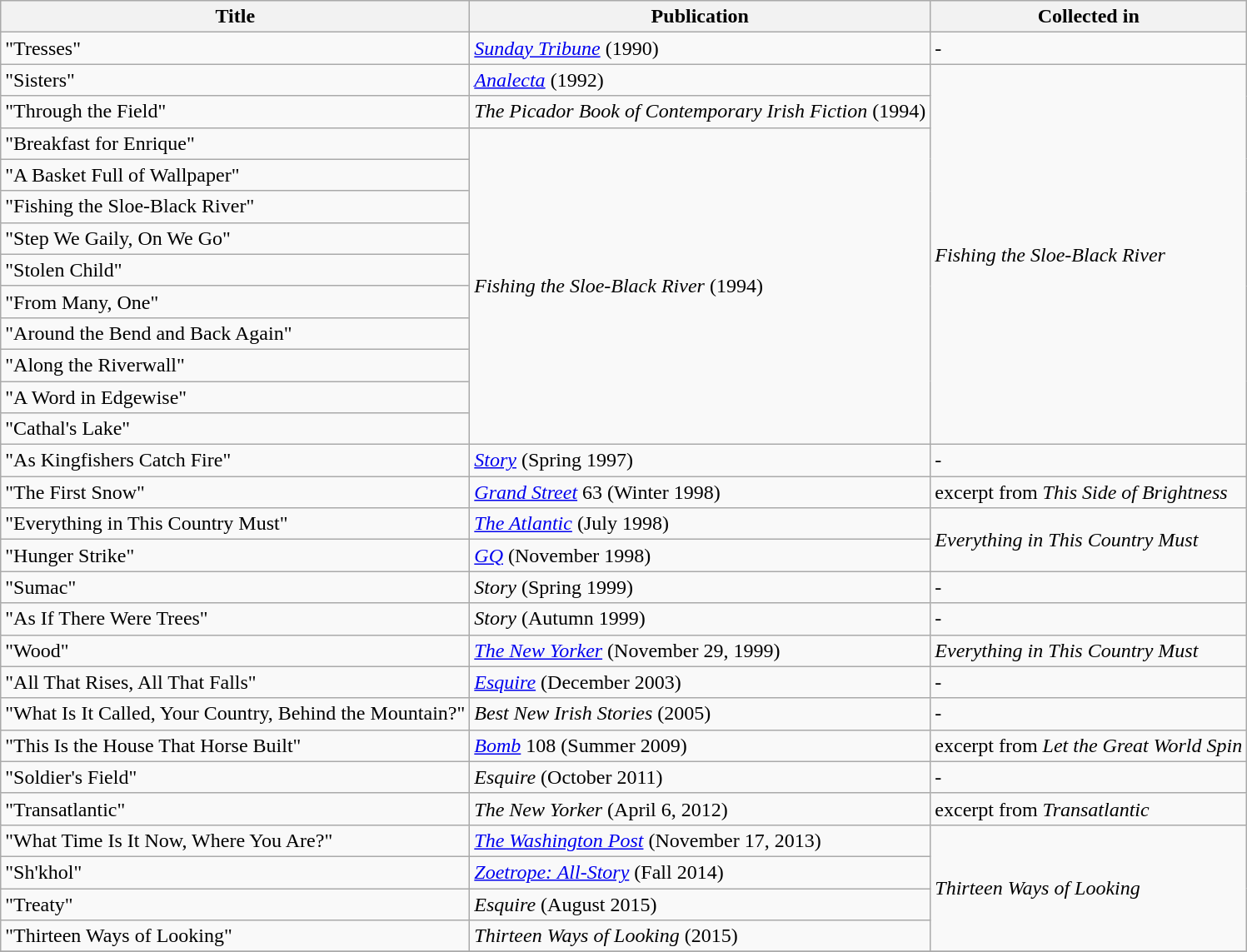<table class="wikitable">
<tr>
<th>Title</th>
<th>Publication</th>
<th>Collected in</th>
</tr>
<tr>
<td>"Tresses"</td>
<td><em><a href='#'>Sunday Tribune</a></em> (1990)</td>
<td>-</td>
</tr>
<tr>
<td>"Sisters"</td>
<td><em><a href='#'>Analecta</a></em> (1992)</td>
<td rowspan=12><em>Fishing the Sloe-Black River</em></td>
</tr>
<tr>
<td>"Through the Field"</td>
<td><em>The Picador Book of Contemporary Irish Fiction</em> (1994)</td>
</tr>
<tr>
<td>"Breakfast for Enrique"</td>
<td rowspan=10><em>Fishing the Sloe-Black River</em> (1994)</td>
</tr>
<tr>
<td>"A Basket Full of Wallpaper"</td>
</tr>
<tr>
<td>"Fishing the Sloe-Black River"</td>
</tr>
<tr>
<td>"Step We Gaily, On We Go"</td>
</tr>
<tr>
<td>"Stolen Child"</td>
</tr>
<tr>
<td>"From Many, One"</td>
</tr>
<tr>
<td>"Around the Bend and Back Again"</td>
</tr>
<tr>
<td>"Along the Riverwall"</td>
</tr>
<tr>
<td>"A Word in Edgewise"</td>
</tr>
<tr>
<td>"Cathal's Lake"</td>
</tr>
<tr>
<td>"As Kingfishers Catch Fire"</td>
<td><em><a href='#'>Story</a></em> (Spring 1997)</td>
<td>-</td>
</tr>
<tr>
<td>"The First Snow"</td>
<td><em><a href='#'>Grand Street</a></em> 63 (Winter 1998)</td>
<td>excerpt from <em>This Side of Brightness</em></td>
</tr>
<tr>
<td>"Everything in This Country Must"</td>
<td><em><a href='#'>The Atlantic</a></em> (July 1998)</td>
<td rowspan=2><em>Everything in This Country Must</em></td>
</tr>
<tr>
<td>"Hunger Strike"</td>
<td><em><a href='#'>GQ</a></em> (November 1998)</td>
</tr>
<tr>
<td>"Sumac"</td>
<td><em>Story</em> (Spring 1999)</td>
<td>-</td>
</tr>
<tr>
<td>"As If There Were Trees"</td>
<td><em>Story</em> (Autumn 1999)</td>
<td>-</td>
</tr>
<tr>
<td>"Wood"</td>
<td><em><a href='#'>The New Yorker</a></em> (November 29, 1999)</td>
<td><em>Everything in This Country Must</em></td>
</tr>
<tr>
<td>"All That Rises, All That Falls"</td>
<td><em><a href='#'>Esquire</a></em> (December 2003)</td>
<td>-</td>
</tr>
<tr>
<td>"What Is It Called, Your Country, Behind the Mountain?"</td>
<td><em>Best New Irish Stories</em> (2005)</td>
<td>-</td>
</tr>
<tr>
<td>"This Is the House That Horse Built"</td>
<td><em><a href='#'>Bomb</a></em> 108 (Summer 2009)</td>
<td>excerpt from <em>Let the Great World Spin</em></td>
</tr>
<tr>
<td>"Soldier's Field"</td>
<td><em>Esquire</em> (October 2011)</td>
<td>-</td>
</tr>
<tr>
<td>"Transatlantic"</td>
<td><em>The New Yorker</em> (April 6, 2012)</td>
<td>excerpt from <em>Transatlantic</em></td>
</tr>
<tr>
<td>"What Time Is It Now, Where You Are?"</td>
<td><em><a href='#'>The Washington Post</a></em> (November 17, 2013)</td>
<td rowspan=4><em>Thirteen Ways of Looking</em></td>
</tr>
<tr>
<td>"Sh'khol"</td>
<td><em><a href='#'>Zoetrope: All-Story</a></em> (Fall 2014)</td>
</tr>
<tr>
<td>"Treaty"</td>
<td><em>Esquire</em> (August 2015)</td>
</tr>
<tr>
<td>"Thirteen Ways of Looking"</td>
<td><em>Thirteen Ways of Looking</em> (2015)</td>
</tr>
<tr>
</tr>
</table>
